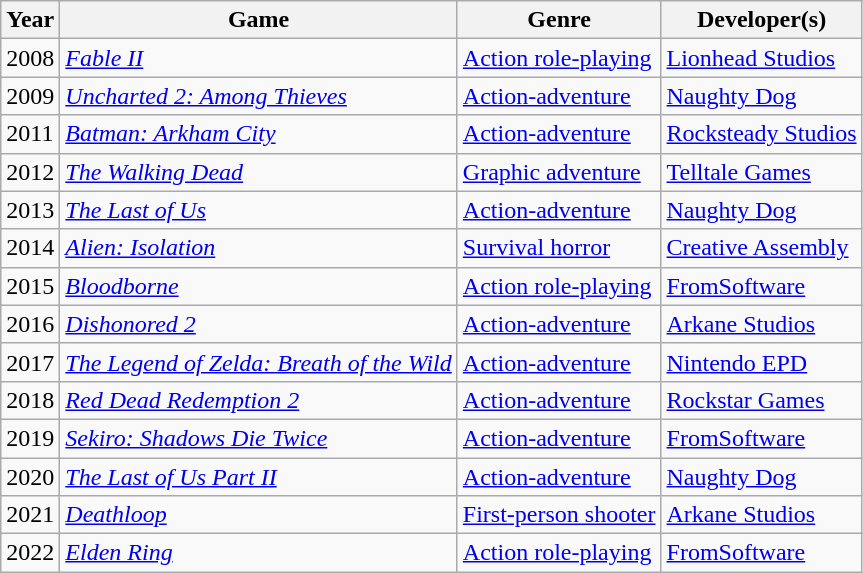<table class="wikitable">
<tr>
<th>Year</th>
<th>Game</th>
<th>Genre</th>
<th>Developer(s)</th>
</tr>
<tr>
<td>2008</td>
<td><em><a href='#'>Fable II</a></em></td>
<td><a href='#'>Action role-playing</a></td>
<td><a href='#'>Lionhead Studios</a></td>
</tr>
<tr>
<td>2009</td>
<td><em><a href='#'>Uncharted 2: Among Thieves</a></em></td>
<td><a href='#'>Action-adventure</a></td>
<td><a href='#'>Naughty Dog</a></td>
</tr>
<tr>
<td>2011</td>
<td><em><a href='#'>Batman: Arkham City</a></em></td>
<td><a href='#'>Action-adventure</a></td>
<td><a href='#'>Rocksteady Studios</a></td>
</tr>
<tr>
<td>2012</td>
<td><em><a href='#'>The Walking Dead</a></em></td>
<td><a href='#'>Graphic adventure</a></td>
<td><a href='#'>Telltale Games</a></td>
</tr>
<tr>
<td>2013</td>
<td><em><a href='#'>The Last of Us</a></em></td>
<td><a href='#'>Action-adventure</a></td>
<td><a href='#'>Naughty Dog</a></td>
</tr>
<tr>
<td>2014</td>
<td><em><a href='#'>Alien: Isolation</a></em></td>
<td><a href='#'>Survival horror</a></td>
<td><a href='#'>Creative Assembly</a></td>
</tr>
<tr>
<td>2015</td>
<td><em><a href='#'>Bloodborne</a></em></td>
<td><a href='#'>Action role-playing</a></td>
<td><a href='#'>FromSoftware</a></td>
</tr>
<tr>
<td>2016</td>
<td><em><a href='#'>Dishonored 2</a></em></td>
<td><a href='#'>Action-adventure</a></td>
<td><a href='#'>Arkane Studios</a></td>
</tr>
<tr>
<td>2017</td>
<td><em><a href='#'>The Legend of Zelda: Breath of the Wild</a></em></td>
<td><a href='#'>Action-adventure</a></td>
<td><a href='#'>Nintendo EPD</a></td>
</tr>
<tr>
<td>2018</td>
<td><em><a href='#'>Red Dead Redemption 2</a></em></td>
<td><a href='#'>Action-adventure</a></td>
<td><a href='#'>Rockstar Games</a></td>
</tr>
<tr>
<td>2019</td>
<td><em><a href='#'>Sekiro: Shadows Die Twice</a></em></td>
<td><a href='#'>Action-adventure</a></td>
<td><a href='#'>FromSoftware</a></td>
</tr>
<tr>
<td>2020</td>
<td><em><a href='#'>The Last of Us Part II</a></em></td>
<td><a href='#'>Action-adventure</a></td>
<td><a href='#'>Naughty Dog</a></td>
</tr>
<tr>
<td>2021</td>
<td><em><a href='#'>Deathloop</a></em></td>
<td><a href='#'>First-person shooter</a></td>
<td><a href='#'>Arkane Studios</a></td>
</tr>
<tr>
<td>2022</td>
<td><em><a href='#'>Elden Ring</a></em></td>
<td><a href='#'>Action role-playing</a></td>
<td><a href='#'>FromSoftware</a></td>
</tr>
</table>
